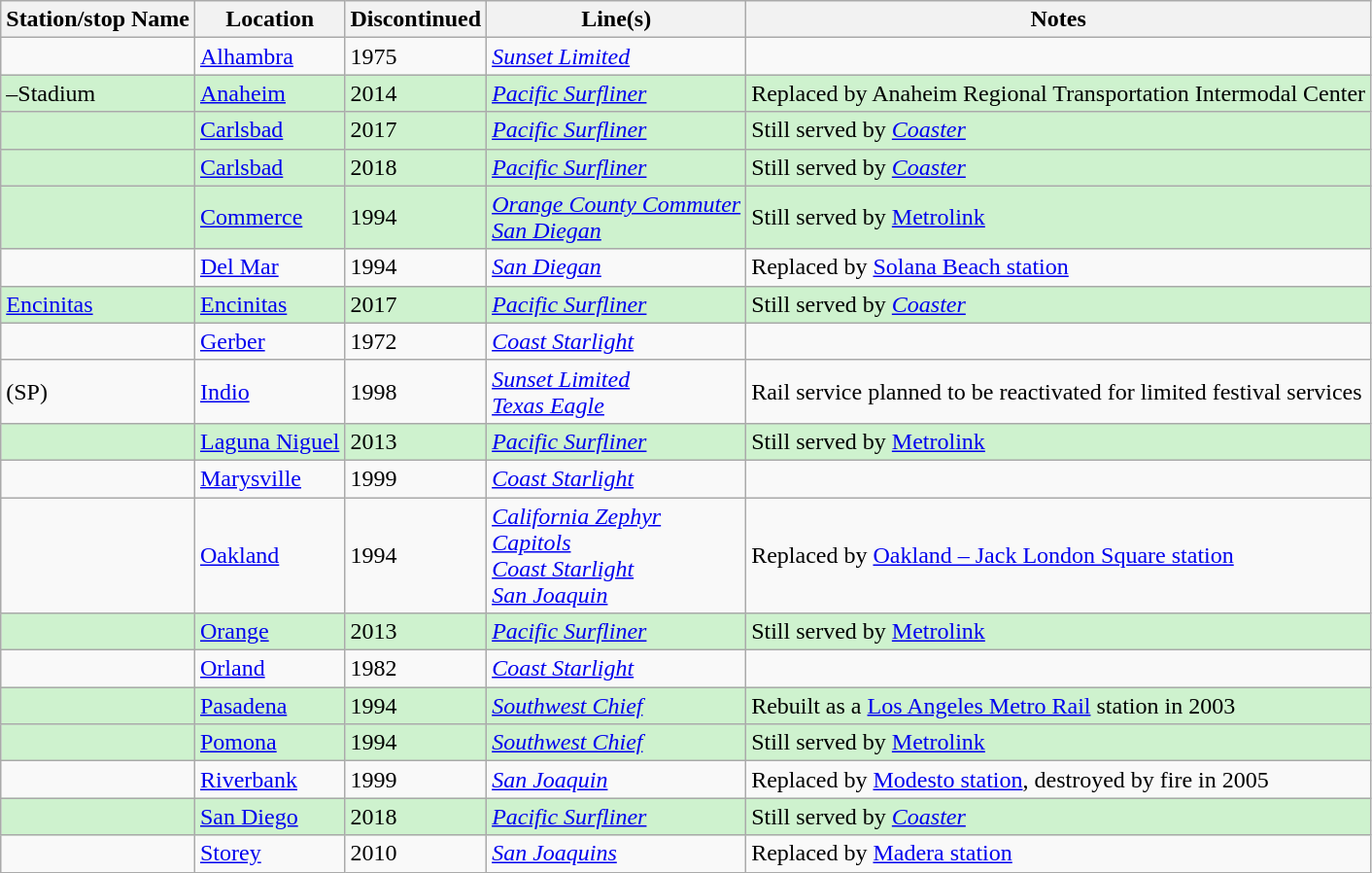<table class="wikitable sortable sticky-header">
<tr>
<th>Station/stop Name</th>
<th>Location</th>
<th>Discontinued</th>
<th class="unsortable">Line(s)</th>
<th class="unsortable">Notes</th>
</tr>
<tr>
<td></td>
<td><a href='#'>Alhambra</a></td>
<td>1975</td>
<td><em><a href='#'>Sunset Limited</a></em></td>
<td></td>
</tr>
<tr style="background: #cef2ce;">
<td>–Stadium</td>
<td><a href='#'>Anaheim</a></td>
<td>2014</td>
<td><em><a href='#'>Pacific Surfliner</a></em></td>
<td>Replaced by Anaheim Regional Transportation Intermodal Center</td>
</tr>
<tr style="background: #cef2ce;">
<td></td>
<td><a href='#'>Carlsbad</a></td>
<td>2017</td>
<td><em><a href='#'>Pacific Surfliner</a></em></td>
<td>Still served by <em><a href='#'>Coaster</a></em></td>
</tr>
<tr style="background: #cef2ce;">
<td></td>
<td><a href='#'>Carlsbad</a></td>
<td>2018</td>
<td><em><a href='#'>Pacific Surfliner</a></em></td>
<td>Still served by <em><a href='#'>Coaster</a></em></td>
</tr>
<tr style="background: #cef2ce;">
<td></td>
<td><a href='#'>Commerce</a></td>
<td>1994</td>
<td><em><a href='#'>Orange County Commuter</a></em><br><em><a href='#'>San Diegan</a></em></td>
<td>Still served by <a href='#'>Metrolink</a></td>
</tr>
<tr>
<td></td>
<td><a href='#'>Del Mar</a></td>
<td>1994</td>
<td><em><a href='#'>San Diegan</a></em></td>
<td>Replaced by <a href='#'>Solana Beach station</a></td>
</tr>
<tr style="background: #cef2ce;">
<td><a href='#'>Encinitas</a></td>
<td><a href='#'>Encinitas</a></td>
<td>2017</td>
<td><em><a href='#'>Pacific Surfliner</a></em></td>
<td>Still served by <em><a href='#'>Coaster</a></em></td>
</tr>
<tr>
<td></td>
<td><a href='#'>Gerber</a></td>
<td>1972</td>
<td><em><a href='#'>Coast Starlight</a></em></td>
<td></td>
</tr>
<tr>
<td> (SP)</td>
<td><a href='#'>Indio</a></td>
<td>1998</td>
<td><em><a href='#'>Sunset Limited</a></em><br><em><a href='#'>Texas Eagle</a></em></td>
<td>Rail service planned to be reactivated for limited festival services</td>
</tr>
<tr style="background: #cef2ce;">
<td></td>
<td><a href='#'>Laguna Niguel</a></td>
<td>2013</td>
<td><em><a href='#'>Pacific Surfliner</a></em></td>
<td>Still served by <a href='#'>Metrolink</a></td>
</tr>
<tr>
<td></td>
<td><a href='#'>Marysville</a></td>
<td>1999</td>
<td><em><a href='#'>Coast Starlight</a></em></td>
<td></td>
</tr>
<tr>
<td></td>
<td><a href='#'>Oakland</a></td>
<td>1994</td>
<td><em><a href='#'>California Zephyr</a></em><br><em><a href='#'>Capitols</a></em><br><em><a href='#'>Coast Starlight</a></em><br><em><a href='#'>San Joaquin</a></em></td>
<td>Replaced by <a href='#'>Oakland – Jack London Square station</a></td>
</tr>
<tr style="background: #cef2ce;">
<td></td>
<td><a href='#'>Orange</a></td>
<td>2013</td>
<td><em><a href='#'>Pacific Surfliner</a></em></td>
<td>Still served by <a href='#'>Metrolink</a></td>
</tr>
<tr>
<td></td>
<td><a href='#'>Orland</a></td>
<td>1982</td>
<td><em><a href='#'>Coast Starlight</a></em></td>
<td></td>
</tr>
<tr style="background: #cef2ce;">
<td></td>
<td><a href='#'>Pasadena</a></td>
<td>1994</td>
<td><em><a href='#'>Southwest Chief</a></em></td>
<td>Rebuilt as a <a href='#'>Los Angeles Metro Rail</a> station in 2003</td>
</tr>
<tr style="background: #cef2ce;">
<td></td>
<td><a href='#'>Pomona</a></td>
<td>1994</td>
<td><em><a href='#'>Southwest Chief</a></em></td>
<td>Still served by <a href='#'>Metrolink</a></td>
</tr>
<tr>
<td></td>
<td><a href='#'>Riverbank</a></td>
<td>1999</td>
<td><em><a href='#'>San Joaquin</a></em></td>
<td>Replaced by <a href='#'>Modesto station</a>, destroyed by fire in 2005</td>
</tr>
<tr style="background: #cef2ce;">
<td></td>
<td><a href='#'>San Diego</a></td>
<td>2018</td>
<td><em><a href='#'>Pacific Surfliner</a></em></td>
<td>Still served by <em><a href='#'>Coaster</a></em></td>
</tr>
<tr>
<td></td>
<td><a href='#'>Storey</a></td>
<td>2010</td>
<td><em><a href='#'>San Joaquins</a></em></td>
<td>Replaced by <a href='#'>Madera station</a></td>
</tr>
</table>
